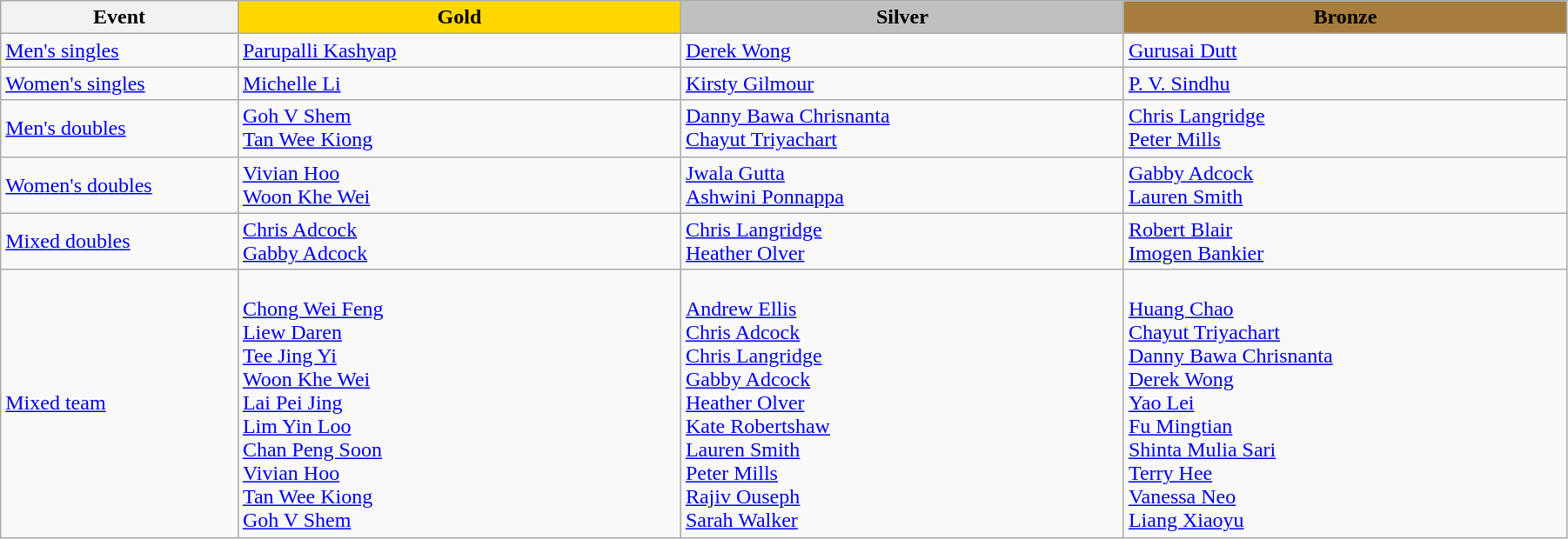<table class="wikitable" style="width:95%;">
<tr>
<th style="width:15%;"><strong>Event</strong></th>
<th style="background:gold; width:28%;">Gold</th>
<th style="background:silver; width:28%;">Silver</th>
<th style="background:#a67d3d; width:28%;">Bronze</th>
</tr>
<tr>
<td><a href='#'>Men's singles</a></td>
<td> <a href='#'>Parupalli Kashyap</a></td>
<td> <a href='#'>Derek Wong</a></td>
<td> <a href='#'>Gurusai Dutt</a></td>
</tr>
<tr>
<td><a href='#'>Women's singles</a></td>
<td> <a href='#'>Michelle Li</a></td>
<td> <a href='#'>Kirsty Gilmour</a></td>
<td> <a href='#'>P. V. Sindhu</a></td>
</tr>
<tr>
<td><a href='#'>Men's doubles</a></td>
<td> <a href='#'>Goh V Shem</a><br> <a href='#'>Tan Wee Kiong</a></td>
<td> <a href='#'>Danny Bawa Chrisnanta</a><br> <a href='#'>Chayut Triyachart</a></td>
<td> <a href='#'>Chris Langridge</a><br> <a href='#'>Peter Mills</a></td>
</tr>
<tr>
<td><a href='#'>Women's doubles</a></td>
<td> <a href='#'>Vivian Hoo</a><br> <a href='#'>Woon Khe Wei</a></td>
<td> <a href='#'>Jwala Gutta</a><br> <a href='#'>Ashwini Ponnappa</a></td>
<td> <a href='#'>Gabby Adcock</a><br> <a href='#'>Lauren Smith</a></td>
</tr>
<tr>
<td><a href='#'>Mixed doubles</a></td>
<td> <a href='#'>Chris Adcock</a><br> <a href='#'>Gabby Adcock</a></td>
<td> <a href='#'>Chris Langridge</a><br> <a href='#'>Heather Olver</a></td>
<td> <a href='#'>Robert Blair</a><br> <a href='#'>Imogen Bankier</a></td>
</tr>
<tr>
<td><a href='#'>Mixed team</a><br></td>
<td><br><a href='#'>Chong Wei Feng</a><br><a href='#'>Liew Daren</a><br><a href='#'>Tee Jing Yi</a><br><a href='#'>Woon Khe Wei</a><br><a href='#'>Lai Pei Jing</a><br><a href='#'>Lim Yin Loo</a><br><a href='#'>Chan Peng Soon</a><br><a href='#'>Vivian Hoo</a><br><a href='#'>Tan Wee Kiong</a><br><a href='#'>Goh V Shem</a></td>
<td><br><a href='#'>Andrew Ellis</a><br><a href='#'>Chris Adcock</a><br><a href='#'>Chris Langridge</a><br><a href='#'>Gabby Adcock</a><br><a href='#'>Heather Olver</a><br><a href='#'>Kate Robertshaw</a><br><a href='#'>Lauren Smith</a><br><a href='#'>Peter Mills</a><br><a href='#'>Rajiv Ouseph</a><br><a href='#'>Sarah Walker</a></td>
<td><br><a href='#'>Huang Chao</a><br><a href='#'>Chayut Triyachart</a><br><a href='#'>Danny Bawa Chrisnanta</a><br><a href='#'>Derek Wong</a><br><a href='#'>Yao Lei</a><br><a href='#'>Fu Mingtian</a><br><a href='#'>Shinta Mulia Sari</a><br><a href='#'>Terry Hee</a><br><a href='#'>Vanessa Neo</a><br><a href='#'>Liang Xiaoyu</a></td>
</tr>
</table>
